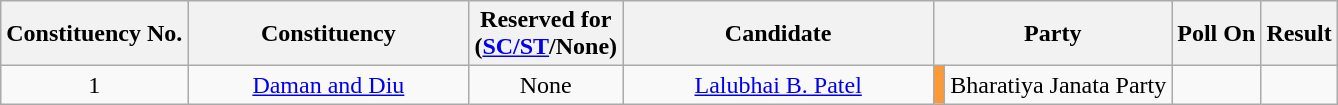<table class="wikitable sortable" style="text-align:center">
<tr>
<th>Constituency No.</th>
<th style="width:180px;">Constituency</th>
<th>Reserved for<br>(<a href='#'>SC/ST</a>/None)</th>
<th style="width:200px;">Candidate</th>
<th colspan="2">Party</th>
<th>Poll On</th>
<th>Result</th>
</tr>
<tr>
<td style="text-align:center;">1</td>
<td><a href='#'>Daman and Diu</a></td>
<td>None</td>
<td><a href='#'>Lalubhai B. Patel</a></td>
<td bgcolor=#FF9933></td>
<td>Bharatiya Janata Party</td>
<td></td>
<td></td>
</tr>
</table>
